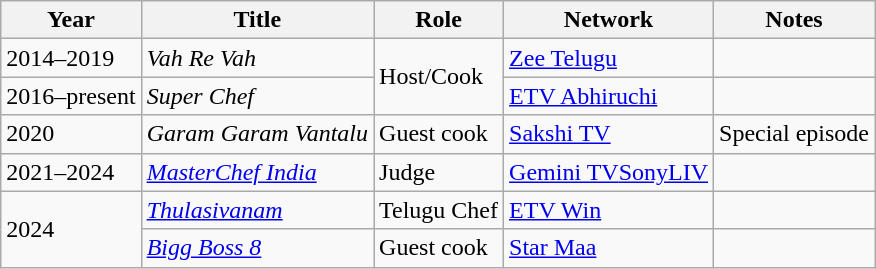<table class="wikitable">
<tr>
<th>Year</th>
<th>Title</th>
<th>Role</th>
<th>Network</th>
<th>Notes</th>
</tr>
<tr>
<td>2014–2019</td>
<td><em>Vah Re Vah</em></td>
<td rowspan="2">Host/Cook</td>
<td><a href='#'>Zee Telugu</a></td>
<td></td>
</tr>
<tr>
<td>2016–present</td>
<td><em>Super Chef</em></td>
<td><a href='#'>ETV Abhiruchi</a></td>
<td></td>
</tr>
<tr>
<td>2020</td>
<td><em>Garam Garam Vantalu</em></td>
<td>Guest cook</td>
<td><a href='#'>Sakshi TV</a></td>
<td>Special episode</td>
</tr>
<tr>
<td>2021–2024</td>
<td><a href='#'><em>MasterChef India</em></a></td>
<td>Judge</td>
<td><a href='#'>Gemini TV</a><a href='#'>SonyLIV</a></td>
<td></td>
</tr>
<tr>
<td rowspan="2">2024</td>
<td><em><a href='#'>Thulasivanam</a></em></td>
<td>Telugu Chef</td>
<td><a href='#'>ETV Win</a></td>
<td></td>
</tr>
<tr>
<td><a href='#'><em>Bigg Boss 8</em></a></td>
<td>Guest cook</td>
<td><a href='#'>Star Maa</a></td>
<td></td>
</tr>
</table>
